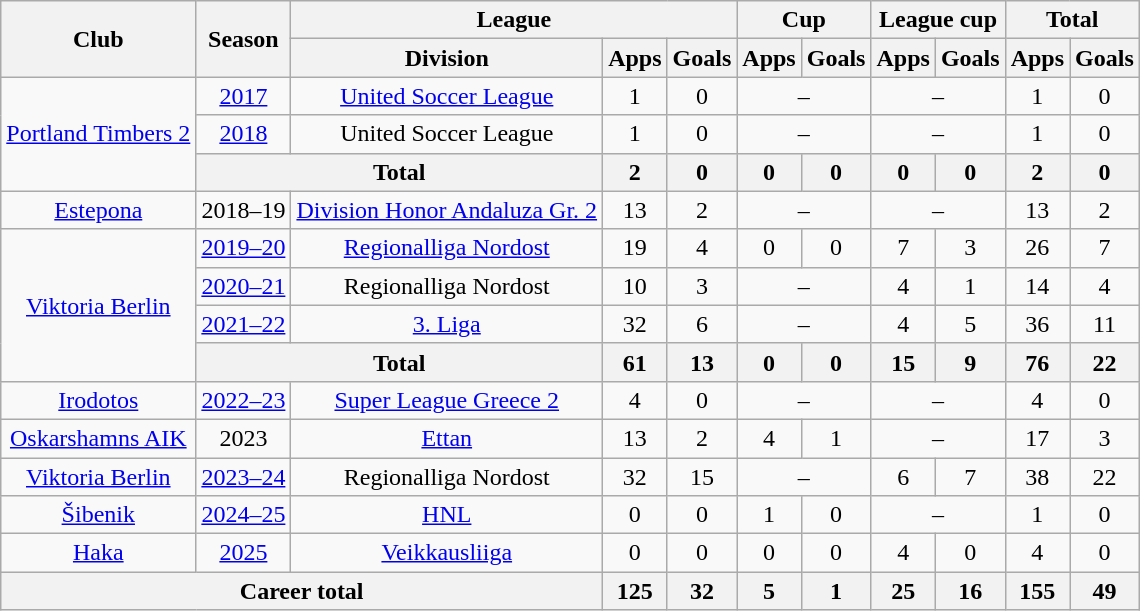<table class="wikitable" style="text-align:center">
<tr>
<th rowspan="2">Club</th>
<th rowspan="2">Season</th>
<th colspan="3">League</th>
<th colspan="2">Cup</th>
<th colspan="2">League cup</th>
<th colspan="2">Total</th>
</tr>
<tr>
<th>Division</th>
<th>Apps</th>
<th>Goals</th>
<th>Apps</th>
<th>Goals</th>
<th>Apps</th>
<th>Goals</th>
<th>Apps</th>
<th>Goals</th>
</tr>
<tr>
<td rowspan=3><a href='#'>Portland Timbers 2</a></td>
<td><a href='#'>2017</a></td>
<td><a href='#'>United Soccer League</a></td>
<td>1</td>
<td>0</td>
<td colspan=2>–</td>
<td colspan=2>–</td>
<td>1</td>
<td>0</td>
</tr>
<tr>
<td><a href='#'>2018</a></td>
<td>United Soccer League</td>
<td>1</td>
<td>0</td>
<td colspan=2>–</td>
<td colspan=2>–</td>
<td>1</td>
<td>0</td>
</tr>
<tr>
<th colspan=2>Total</th>
<th>2</th>
<th>0</th>
<th>0</th>
<th>0</th>
<th>0</th>
<th>0</th>
<th>2</th>
<th>0</th>
</tr>
<tr>
<td><a href='#'>Estepona</a></td>
<td>2018–19</td>
<td><a href='#'>Division Honor Andaluza Gr. 2</a></td>
<td>13</td>
<td>2</td>
<td colspan=2>–</td>
<td colspan=2>–</td>
<td>13</td>
<td>2</td>
</tr>
<tr>
<td rowspan=4><a href='#'>Viktoria Berlin</a></td>
<td><a href='#'>2019–20</a></td>
<td><a href='#'>Regionalliga Nordost</a></td>
<td>19</td>
<td>4</td>
<td>0</td>
<td>0</td>
<td>7</td>
<td>3</td>
<td>26</td>
<td>7</td>
</tr>
<tr>
<td><a href='#'>2020–21</a></td>
<td>Regionalliga Nordost</td>
<td>10</td>
<td>3</td>
<td colspan=2>–</td>
<td>4</td>
<td>1</td>
<td>14</td>
<td>4</td>
</tr>
<tr>
<td><a href='#'>2021–22</a></td>
<td><a href='#'>3. Liga</a></td>
<td>32</td>
<td>6</td>
<td colspan=2>–</td>
<td>4</td>
<td>5</td>
<td>36</td>
<td>11</td>
</tr>
<tr>
<th colspan=2>Total</th>
<th>61</th>
<th>13</th>
<th>0</th>
<th>0</th>
<th>15</th>
<th>9</th>
<th>76</th>
<th>22</th>
</tr>
<tr>
<td><a href='#'>Irodotos</a></td>
<td><a href='#'>2022–23</a></td>
<td><a href='#'>Super League Greece 2</a></td>
<td>4</td>
<td>0</td>
<td colspan=2>–</td>
<td colspan=2>–</td>
<td>4</td>
<td>0</td>
</tr>
<tr>
<td><a href='#'>Oskarshamns AIK</a></td>
<td>2023</td>
<td><a href='#'>Ettan</a></td>
<td>13</td>
<td>2</td>
<td>4</td>
<td>1</td>
<td colspan=2>–</td>
<td>17</td>
<td>3</td>
</tr>
<tr>
<td><a href='#'>Viktoria Berlin</a></td>
<td><a href='#'>2023–24</a></td>
<td>Regionalliga Nordost</td>
<td>32</td>
<td>15</td>
<td colspan=2>–</td>
<td>6</td>
<td>7</td>
<td>38</td>
<td>22</td>
</tr>
<tr>
<td><a href='#'>Šibenik</a></td>
<td><a href='#'>2024–25</a></td>
<td><a href='#'>HNL</a></td>
<td>0</td>
<td>0</td>
<td>1</td>
<td>0</td>
<td colspan=2>–</td>
<td>1</td>
<td>0</td>
</tr>
<tr>
<td><a href='#'>Haka</a></td>
<td><a href='#'>2025</a></td>
<td><a href='#'>Veikkausliiga</a></td>
<td>0</td>
<td>0</td>
<td>0</td>
<td>0</td>
<td>4</td>
<td>0</td>
<td>4</td>
<td>0</td>
</tr>
<tr>
<th colspan="3">Career total</th>
<th>125</th>
<th>32</th>
<th>5</th>
<th>1</th>
<th>25</th>
<th>16</th>
<th>155</th>
<th>49</th>
</tr>
</table>
